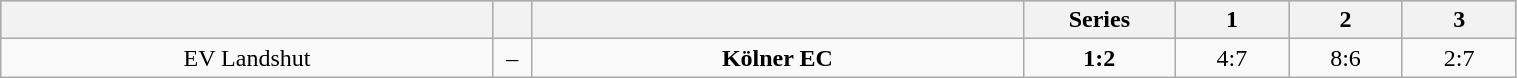<table class="wikitable" width="80%">
<tr style="background-color:#c0c0c0;">
<th style="width:32.5%;"></th>
<th style="width:2.5%;"></th>
<th style="width:32.5%;"></th>
<th style="width:10%;">Series</th>
<th style="width:7.5%;">1</th>
<th style="width:7.5%;">2</th>
<th style="width:7.5%;">3</th>
</tr>
<tr align="center">
<td>EV Landshut</td>
<td>–</td>
<td><strong>Kölner EC</strong></td>
<td><strong>1:2</strong></td>
<td>4:7</td>
<td>8:6</td>
<td>2:7</td>
</tr>
</table>
